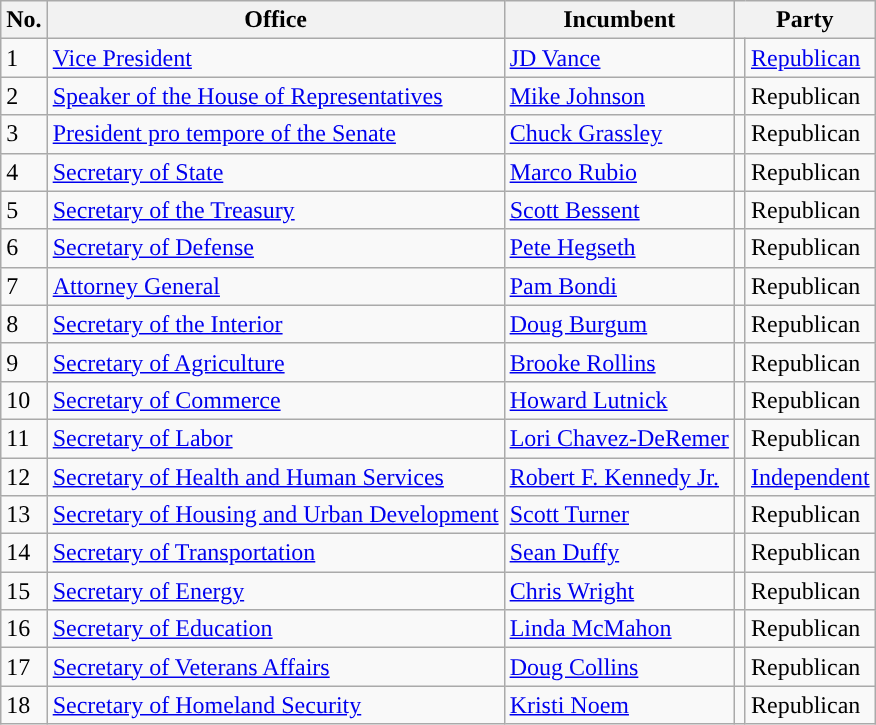<table class=wikitable>
<tr>
<th><abbr>No.</abbr></th>
<th>Office</th>
<th>Incumbent</th>
<th colspan=2>Party</th>
</tr>
<tr>
<td>1</td>
<td><a href='#'>Vice President</a></td>
<td><a href='#'>JD Vance</a></td>
<td style="background: "></td>
<td><a href='#'>Republican</a></td>
</tr>
<tr>
<td>2</td>
<td><a href='#'>Speaker of the House of Representatives</a></td>
<td><a href='#'>Mike Johnson</a></td>
<td style="background: "></td>
<td>Republican</td>
</tr>
<tr>
<td>3</td>
<td><a href='#'>President pro tempore of the Senate</a></td>
<td><a href='#'>Chuck Grassley</a></td>
<td style="background: "></td>
<td>Republican</td>
</tr>
<tr>
<td>4</td>
<td><a href='#'>Secretary of State</a></td>
<td><a href='#'>Marco Rubio</a></td>
<td style="background: "></td>
<td>Republican</td>
</tr>
<tr>
<td>5</td>
<td><a href='#'>Secretary of the Treasury</a></td>
<td><a href='#'>Scott Bessent</a></td>
<td style="background: "></td>
<td>Republican</td>
</tr>
<tr>
<td>6</td>
<td><a href='#'>Secretary of Defense</a></td>
<td><a href='#'>Pete Hegseth</a></td>
<td style="background: "></td>
<td>Republican</td>
</tr>
<tr>
<td>7</td>
<td><a href='#'>Attorney General</a></td>
<td><a href='#'>Pam Bondi</a></td>
<td style="background: "></td>
<td>Republican</td>
</tr>
<tr>
<td>8</td>
<td><a href='#'>Secretary of the Interior</a></td>
<td><a href='#'>Doug Burgum</a></td>
<td style="background: "></td>
<td>Republican</td>
</tr>
<tr>
<td>9</td>
<td><a href='#'>Secretary of Agriculture</a></td>
<td><a href='#'>Brooke Rollins</a></td>
<td style="background: "></td>
<td>Republican</td>
</tr>
<tr>
<td>10</td>
<td><a href='#'>Secretary of Commerce</a></td>
<td><a href='#'>Howard Lutnick</a></td>
<td style="background: "></td>
<td>Republican</td>
</tr>
<tr>
<td>11</td>
<td><a href='#'>Secretary of Labor</a></td>
<td><a href='#'>Lori Chavez-DeRemer</a></td>
<td style="background: "></td>
<td>Republican</td>
</tr>
<tr>
<td>12</td>
<td><a href='#'>Secretary of Health and Human Services</a></td>
<td><a href='#'>Robert F. Kennedy Jr.</a></td>
<td style="background: "></td>
<td><a href='#'>Independent</a></td>
</tr>
<tr>
<td>13</td>
<td><a href='#'>Secretary of Housing and Urban Development</a></td>
<td><a href='#'>Scott Turner</a></td>
<td style="background: "></td>
<td>Republican</td>
</tr>
<tr>
<td>14</td>
<td><a href='#'>Secretary of Transportation</a></td>
<td><a href='#'>Sean Duffy</a></td>
<td style="background: "></td>
<td>Republican</td>
</tr>
<tr>
<td>15</td>
<td><a href='#'>Secretary of Energy</a></td>
<td><a href='#'>Chris Wright</a></td>
<td style="background: "></td>
<td>Republican</td>
</tr>
<tr>
<td>16</td>
<td><a href='#'>Secretary of Education</a></td>
<td><a href='#'>Linda McMahon</a></td>
<td style="background: "></td>
<td>Republican</td>
</tr>
<tr>
<td>17</td>
<td><a href='#'>Secretary of Veterans Affairs</a></td>
<td><a href='#'>Doug Collins</a></td>
<td style="background: "></td>
<td>Republican</td>
</tr>
<tr>
<td>18</td>
<td><a href='#'>Secretary of Homeland Security</a></td>
<td><a href='#'>Kristi Noem</a></td>
<td style="background: "></td>
<td>Republican</td>
</tr>
</table>
